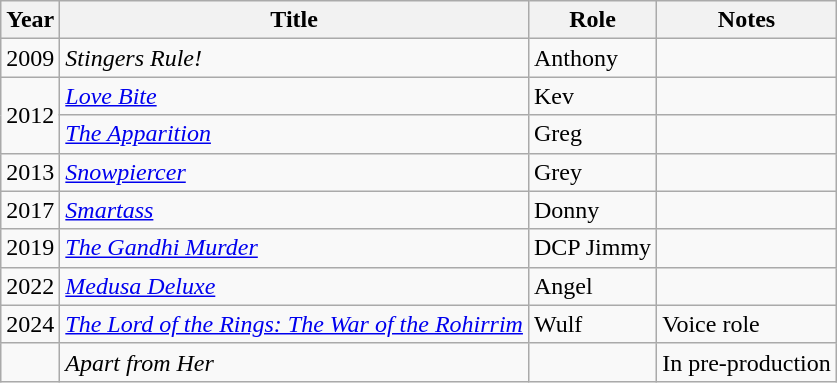<table class="wikitable sortable plainrowheaders">
<tr>
<th>Year</th>
<th>Title</th>
<th>Role</th>
<th class="unsortable">Notes</th>
</tr>
<tr>
<td>2009</td>
<td><em>Stingers Rule!</em></td>
<td>Anthony</td>
<td></td>
</tr>
<tr>
<td rowspan="2">2012</td>
<td><em><a href='#'>Love Bite</a></em></td>
<td>Kev</td>
<td></td>
</tr>
<tr>
<td><em><a href='#'>The Apparition</a></em></td>
<td>Greg</td>
<td></td>
</tr>
<tr>
<td>2013</td>
<td><em><a href='#'>Snowpiercer</a></em></td>
<td>Grey</td>
<td></td>
</tr>
<tr>
<td>2017</td>
<td><em><a href='#'>Smartass</a></em></td>
<td>Donny</td>
<td></td>
</tr>
<tr>
<td>2019</td>
<td><em><a href='#'>The Gandhi Murder</a></em></td>
<td>DCP Jimmy</td>
<td></td>
</tr>
<tr>
<td>2022</td>
<td><em><a href='#'>Medusa Deluxe</a></em></td>
<td>Angel</td>
<td></td>
</tr>
<tr>
<td>2024</td>
<td><em><a href='#'>The Lord of the Rings: The War of the Rohirrim</a></em></td>
<td>Wulf</td>
<td>Voice role</td>
</tr>
<tr>
<td></td>
<td><em>Apart from Her</em></td>
<td></td>
<td>In pre-production</td>
</tr>
</table>
